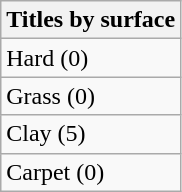<table class="wikitable sortable mw-collapsible mw-collapsed">
<tr>
<th>Titles by surface</th>
</tr>
<tr>
<td>Hard (0)</td>
</tr>
<tr>
<td>Grass (0)</td>
</tr>
<tr>
<td>Clay (5)</td>
</tr>
<tr>
<td>Carpet (0)</td>
</tr>
</table>
